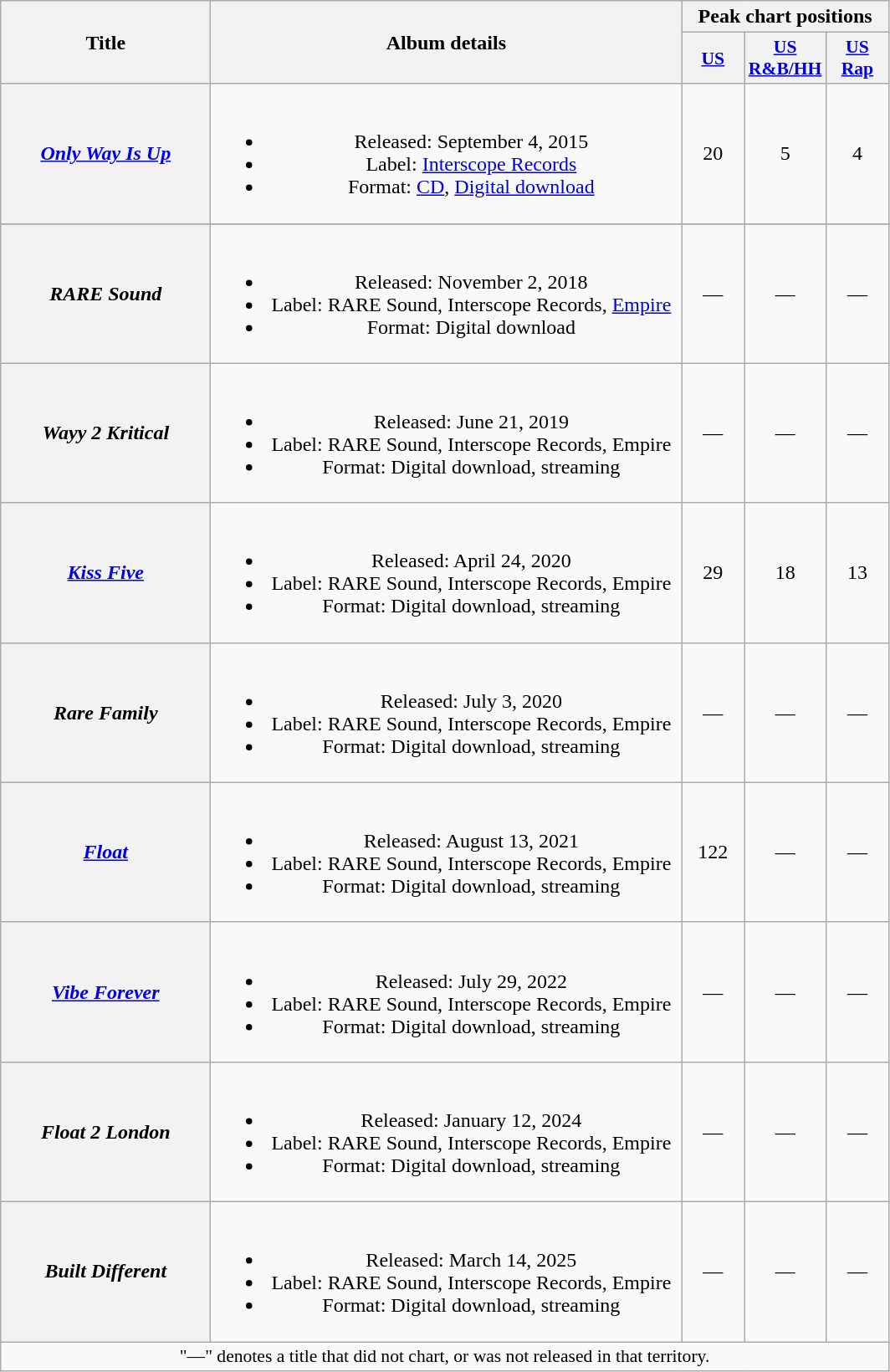<table class="wikitable plainrowheaders" style="text-align:center;">
<tr>
<th scope="col" rowspan="2" style="width:10em;">Title</th>
<th scope="col" rowspan="2" style="width:23em;">Album details</th>
<th scope="col" colspan="3">Peak chart positions</th>
</tr>
<tr>
<th scope="col" style="width:3em;font-size:90%;"><a href='#'>US</a><br></th>
<th scope="col" style="width:3em;font-size:90%;"><a href='#'>US R&B/HH</a><br></th>
<th scope="col" style="width:3em;font-size:90%;"><a href='#'>US Rap</a><br></th>
</tr>
<tr>
<th scope="row"><em><a href='#'>Only Way Is Up</a></em></th>
<td><br><ul><li>Released: September 4, 2015</li><li>Label: <a href='#'>Interscope Records</a></li><li>Format: <a href='#'>CD</a>, <a href='#'>Digital download</a></li></ul></td>
<td>20</td>
<td>5</td>
<td>4</td>
</tr>
<tr>
</tr>
<tr>
<th scope="row"><em>RARE Sound</em></th>
<td><br><ul><li>Released: November 2, 2018</li><li>Label: RARE Sound, Interscope Records, <a href='#'>Empire</a></li><li>Format: Digital download</li></ul></td>
<td>—</td>
<td>—</td>
<td>—</td>
</tr>
<tr>
<th scope="row"><em>Wayy 2 Kritical</em></th>
<td><br><ul><li>Released: June 21, 2019</li><li>Label: RARE Sound, Interscope Records, Empire</li><li>Format: Digital download, streaming</li></ul></td>
<td>—</td>
<td>—</td>
<td>—</td>
</tr>
<tr>
<th scope="row"><em><a href='#'>Kiss Five</a></em></th>
<td><br><ul><li>Released: April 24, 2020</li><li>Label: RARE Sound, Interscope Records, Empire</li><li>Format: Digital download, streaming</li></ul></td>
<td>29</td>
<td>18</td>
<td>13</td>
</tr>
<tr>
<th scope="row"><em>Rare Family</em></th>
<td><br><ul><li>Released: July 3, 2020</li><li>Label: RARE Sound, Interscope Records, Empire</li><li>Format: Digital download, streaming</li></ul></td>
<td>—</td>
<td>—</td>
<td>—</td>
</tr>
<tr>
<th scope="row"><em><a href='#'>Float</a></em></th>
<td><br><ul><li>Released: August 13, 2021</li><li>Label: RARE Sound, Interscope Records, Empire</li><li>Format: Digital download, streaming</li></ul></td>
<td>122</td>
<td>—</td>
<td>—</td>
</tr>
<tr>
<th scope="row"><em><a href='#'>Vibe Forever</a></em></th>
<td><br><ul><li>Released: July 29, 2022</li><li>Label: RARE Sound, Interscope Records, Empire</li><li>Format: Digital download, streaming</li></ul></td>
<td>—</td>
<td>—</td>
<td>—</td>
</tr>
<tr>
<th scope="row"><em>Float 2 London</em></th>
<td><br><ul><li>Released: January 12, 2024</li><li>Label: RARE Sound, Interscope Records, Empire</li><li>Format: Digital download, streaming</li></ul></td>
<td>—</td>
<td>—</td>
<td>—</td>
</tr>
<tr>
<th scope="row"><em>Built Different</em></th>
<td><br><ul><li>Released: March 14, 2025</li><li>Label: RARE Sound, Interscope Records, Empire</li><li>Format: Digital download, streaming</li></ul></td>
<td>—</td>
<td>—</td>
<td>—</td>
</tr>
<tr>
<td colspan="14" style="font-size:90%">"—" denotes a title that did not chart, or was not released in that territory.</td>
</tr>
</table>
